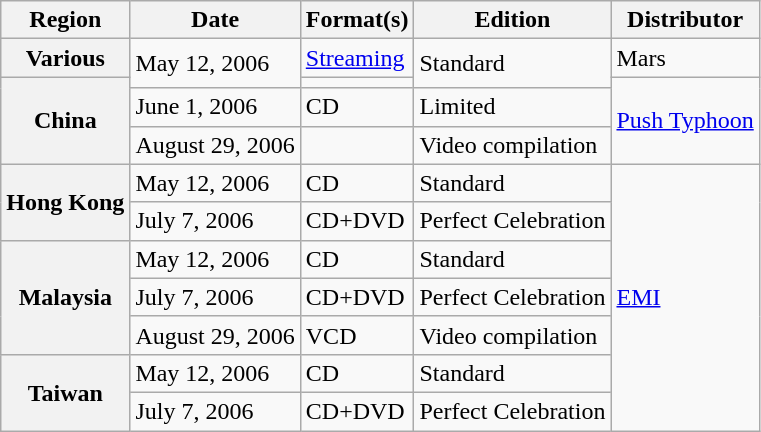<table class="wikitable plainrowheaders">
<tr>
<th>Region</th>
<th>Date</th>
<th>Format(s)</th>
<th>Edition</th>
<th>Distributor</th>
</tr>
<tr>
<th scope="row">Various</th>
<td rowspan="2">May 12, 2006</td>
<td><a href='#'>Streaming</a></td>
<td rowspan="2">Standard</td>
<td>Mars</td>
</tr>
<tr>
<th scope="row" rowspan="3">China</th>
<td></td>
<td rowspan="3"><a href='#'>Push Typhoon</a></td>
</tr>
<tr>
<td>June 1, 2006</td>
<td>CD</td>
<td>Limited</td>
</tr>
<tr>
<td>August 29, 2006</td>
<td></td>
<td>Video compilation</td>
</tr>
<tr>
<th scope="row" rowspan="2">Hong Kong</th>
<td>May 12, 2006</td>
<td>CD</td>
<td>Standard</td>
<td rowspan="7"><a href='#'>EMI</a></td>
</tr>
<tr>
<td>July 7, 2006</td>
<td>CD+DVD</td>
<td>Perfect Celebration</td>
</tr>
<tr>
<th scope="row" rowspan="3">Malaysia</th>
<td>May 12, 2006</td>
<td>CD</td>
<td>Standard</td>
</tr>
<tr>
<td>July 7, 2006</td>
<td>CD+DVD</td>
<td>Perfect Celebration</td>
</tr>
<tr>
<td>August 29, 2006</td>
<td>VCD</td>
<td>Video compilation</td>
</tr>
<tr>
<th scope="row" rowspan="2">Taiwan</th>
<td>May 12, 2006</td>
<td>CD</td>
<td>Standard</td>
</tr>
<tr>
<td>July 7, 2006</td>
<td>CD+DVD</td>
<td>Perfect Celebration</td>
</tr>
</table>
